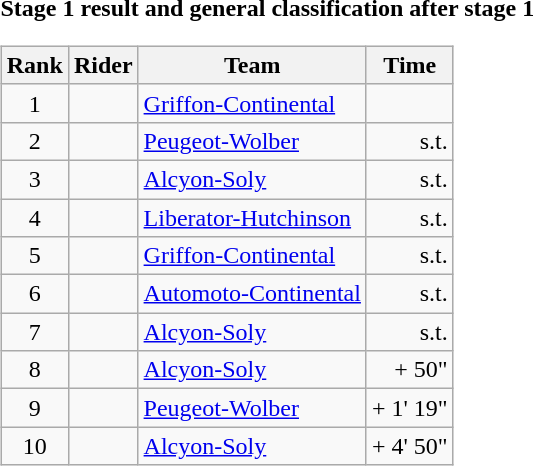<table>
<tr>
<td><strong>Stage 1 result and general classification after stage 1</strong><br><table class="wikitable">
<tr>
<th scope="col">Rank</th>
<th scope="col">Rider</th>
<th scope="col">Team</th>
<th scope="col">Time</th>
</tr>
<tr>
<td style="text-align:center;">1</td>
<td></td>
<td><a href='#'>Griffon-Continental</a></td>
<td style="text-align:right;"></td>
</tr>
<tr>
<td style="text-align:center;">2</td>
<td></td>
<td><a href='#'>Peugeot-Wolber</a></td>
<td style="text-align:right;">s.t.</td>
</tr>
<tr>
<td style="text-align:center;">3</td>
<td></td>
<td><a href='#'>Alcyon-Soly</a></td>
<td style="text-align:right;">s.t.</td>
</tr>
<tr>
<td style="text-align:center;">4</td>
<td></td>
<td><a href='#'>Liberator-Hutchinson</a></td>
<td style="text-align:right;">s.t.</td>
</tr>
<tr>
<td style="text-align:center;">5</td>
<td></td>
<td><a href='#'>Griffon-Continental</a></td>
<td style="text-align:right;">s.t.</td>
</tr>
<tr>
<td style="text-align:center;">6</td>
<td></td>
<td><a href='#'>Automoto-Continental</a></td>
<td style="text-align:right;">s.t.</td>
</tr>
<tr>
<td style="text-align:center;">7</td>
<td></td>
<td><a href='#'>Alcyon-Soly</a></td>
<td style="text-align:right;">s.t.</td>
</tr>
<tr>
<td style="text-align:center;">8</td>
<td></td>
<td><a href='#'>Alcyon-Soly</a></td>
<td style="text-align:right;">+ 50"</td>
</tr>
<tr>
<td style="text-align:center;">9</td>
<td></td>
<td><a href='#'>Peugeot-Wolber</a></td>
<td style="text-align:right;">+ 1' 19"</td>
</tr>
<tr>
<td style="text-align:center;">10</td>
<td></td>
<td><a href='#'>Alcyon-Soly</a></td>
<td style="text-align:right;">+ 4' 50"</td>
</tr>
</table>
</td>
</tr>
</table>
